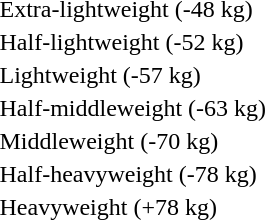<table>
<tr>
<td rowspan=2>Extra-lightweight (-48 kg)</td>
<td rowspan=2></td>
<td rowspan=2></td>
<td></td>
</tr>
<tr>
<td></td>
</tr>
<tr>
<td rowspan=2>Half-lightweight (-52 kg)</td>
<td rowspan=2></td>
<td rowspan=2></td>
<td></td>
</tr>
<tr>
<td></td>
</tr>
<tr>
<td rowspan=2>Lightweight (-57 kg)</td>
<td rowspan=2></td>
<td rowspan=2></td>
<td></td>
</tr>
<tr>
<td></td>
</tr>
<tr>
<td rowspan=2>Half-middleweight (-63 kg)</td>
<td rowspan=2></td>
<td rowspan=2></td>
<td></td>
</tr>
<tr>
<td></td>
</tr>
<tr>
<td rowspan=2>Middleweight (-70 kg)</td>
<td rowspan=2></td>
<td rowspan=2></td>
<td></td>
</tr>
<tr>
<td></td>
</tr>
<tr>
<td rowspan=2>Half-heavyweight (-78 kg)</td>
<td rowspan=2></td>
<td rowspan=2></td>
<td></td>
</tr>
<tr>
<td></td>
</tr>
<tr>
<td rowspan=2>Heavyweight (+78 kg)</td>
<td rowspan=2></td>
<td rowspan=2></td>
<td></td>
</tr>
<tr>
<td></td>
</tr>
</table>
